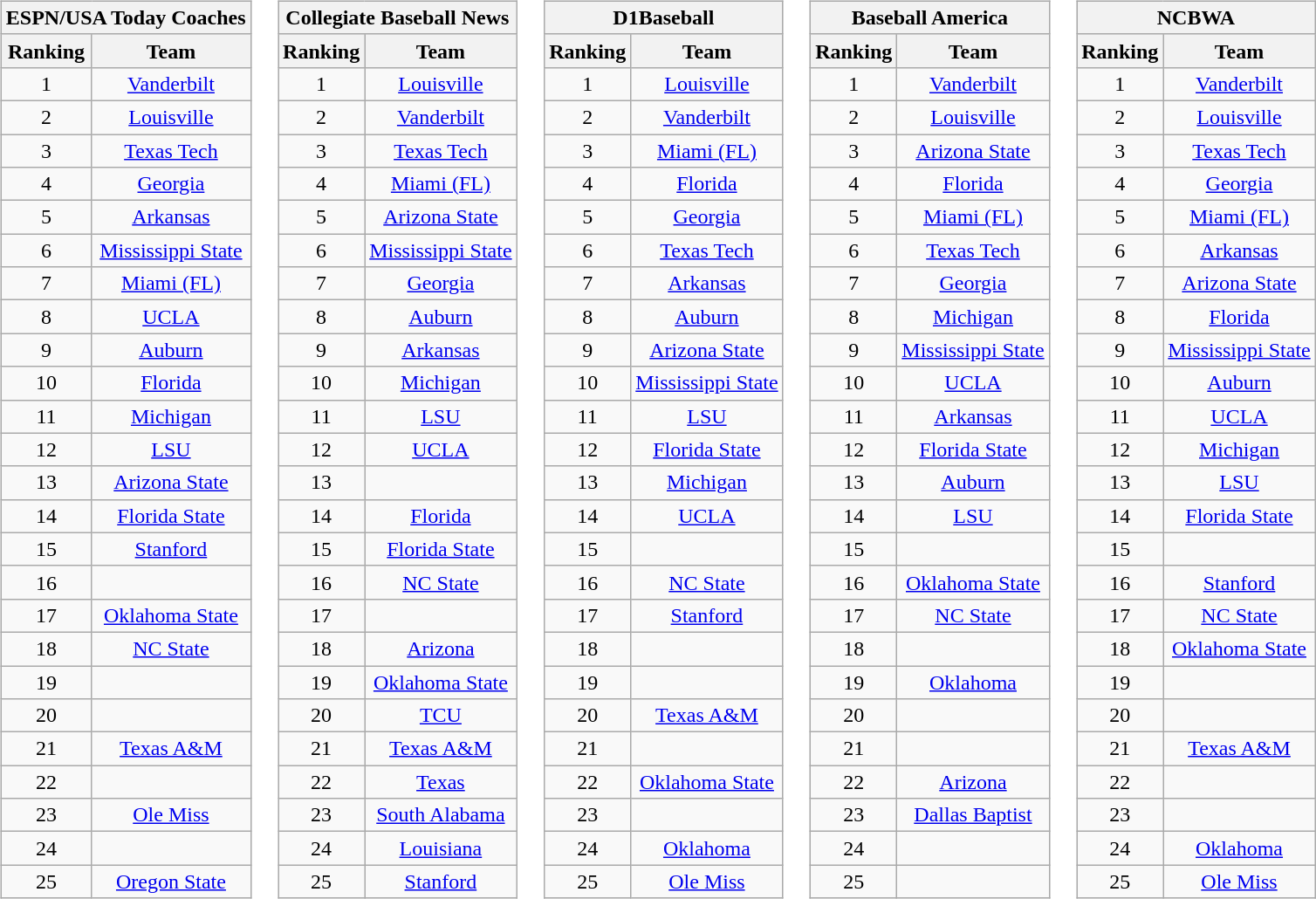<table>
<tr style="vertical-align:top;">
<td><br><table class="wikitable" style="text-align:center;">
<tr>
<th colspan=2><strong>ESPN/USA Today Coaches</strong> </th>
</tr>
<tr>
<th>Ranking</th>
<th>Team</th>
</tr>
<tr>
<td>1</td>
<td><a href='#'>Vanderbilt</a></td>
</tr>
<tr>
<td>2</td>
<td><a href='#'>Louisville</a></td>
</tr>
<tr>
<td>3</td>
<td><a href='#'>Texas Tech</a></td>
</tr>
<tr>
<td>4</td>
<td><a href='#'>Georgia</a></td>
</tr>
<tr>
<td>5</td>
<td><a href='#'>Arkansas</a></td>
</tr>
<tr>
<td>6</td>
<td><a href='#'>Mississippi State</a></td>
</tr>
<tr>
<td>7</td>
<td><a href='#'>Miami (FL)</a></td>
</tr>
<tr>
<td>8</td>
<td><a href='#'>UCLA</a></td>
</tr>
<tr>
<td>9</td>
<td><a href='#'>Auburn</a></td>
</tr>
<tr>
<td>10</td>
<td><a href='#'>Florida</a></td>
</tr>
<tr>
<td>11</td>
<td><a href='#'>Michigan</a></td>
</tr>
<tr>
<td>12</td>
<td><a href='#'>LSU</a></td>
</tr>
<tr>
<td>13</td>
<td><a href='#'>Arizona State</a></td>
</tr>
<tr>
<td>14</td>
<td><a href='#'>Florida State</a></td>
</tr>
<tr>
<td>15</td>
<td><a href='#'>Stanford</a></td>
</tr>
<tr>
<td>16</td>
<td></td>
</tr>
<tr>
<td>17</td>
<td><a href='#'>Oklahoma State</a></td>
</tr>
<tr>
<td>18</td>
<td><a href='#'>NC State</a></td>
</tr>
<tr>
<td>19</td>
<td></td>
</tr>
<tr>
<td>20</td>
<td></td>
</tr>
<tr>
<td>21</td>
<td><a href='#'>Texas A&M</a></td>
</tr>
<tr>
<td>22</td>
<td></td>
</tr>
<tr>
<td>23</td>
<td><a href='#'>Ole Miss</a></td>
</tr>
<tr>
<td>24</td>
<td></td>
</tr>
<tr>
<td>25</td>
<td><a href='#'>Oregon State</a></td>
</tr>
</table>
</td>
<td><br><table class="wikitable" style="text-align:center;">
<tr>
<th colspan=2><strong>Collegiate Baseball News</strong> </th>
</tr>
<tr>
<th>Ranking</th>
<th>Team</th>
</tr>
<tr>
<td>1</td>
<td><a href='#'>Louisville</a></td>
</tr>
<tr>
<td>2</td>
<td><a href='#'>Vanderbilt</a></td>
</tr>
<tr>
<td>3</td>
<td><a href='#'>Texas Tech</a></td>
</tr>
<tr>
<td>4</td>
<td><a href='#'>Miami (FL)</a></td>
</tr>
<tr>
<td>5</td>
<td><a href='#'>Arizona State</a></td>
</tr>
<tr>
<td>6</td>
<td><a href='#'>Mississippi State</a></td>
</tr>
<tr>
<td>7</td>
<td><a href='#'>Georgia</a></td>
</tr>
<tr>
<td>8</td>
<td><a href='#'>Auburn</a></td>
</tr>
<tr>
<td>9</td>
<td><a href='#'>Arkansas</a></td>
</tr>
<tr>
<td>10</td>
<td><a href='#'>Michigan</a></td>
</tr>
<tr>
<td>11</td>
<td><a href='#'>LSU</a></td>
</tr>
<tr>
<td>12</td>
<td><a href='#'>UCLA</a></td>
</tr>
<tr>
<td>13</td>
<td></td>
</tr>
<tr>
<td>14</td>
<td><a href='#'>Florida</a></td>
</tr>
<tr>
<td>15</td>
<td><a href='#'>Florida State</a></td>
</tr>
<tr>
<td>16</td>
<td><a href='#'>NC State</a></td>
</tr>
<tr>
<td>17</td>
<td></td>
</tr>
<tr>
<td>18</td>
<td><a href='#'>Arizona</a></td>
</tr>
<tr>
<td>19</td>
<td><a href='#'>Oklahoma State</a></td>
</tr>
<tr>
<td>20</td>
<td><a href='#'>TCU</a></td>
</tr>
<tr>
<td>21</td>
<td><a href='#'>Texas A&M</a></td>
</tr>
<tr>
<td>22</td>
<td><a href='#'>Texas</a></td>
</tr>
<tr>
<td>23</td>
<td><a href='#'>South Alabama</a></td>
</tr>
<tr>
<td>24</td>
<td><a href='#'>Louisiana</a></td>
</tr>
<tr>
<td>25</td>
<td><a href='#'>Stanford</a></td>
</tr>
</table>
</td>
<td><br><table class="wikitable" style="text-align:center;">
<tr>
<th colspan=2><strong>D1Baseball</strong></th>
</tr>
<tr>
<th>Ranking</th>
<th>Team</th>
</tr>
<tr>
<td>1</td>
<td><a href='#'>Louisville</a></td>
</tr>
<tr>
<td>2</td>
<td><a href='#'>Vanderbilt</a></td>
</tr>
<tr>
<td>3</td>
<td><a href='#'>Miami (FL)</a></td>
</tr>
<tr>
<td>4</td>
<td><a href='#'>Florida</a></td>
</tr>
<tr>
<td>5</td>
<td><a href='#'>Georgia</a></td>
</tr>
<tr>
<td>6</td>
<td><a href='#'>Texas Tech</a></td>
</tr>
<tr>
<td>7</td>
<td><a href='#'>Arkansas</a></td>
</tr>
<tr>
<td>8</td>
<td><a href='#'>Auburn</a></td>
</tr>
<tr>
<td>9</td>
<td><a href='#'>Arizona State</a></td>
</tr>
<tr>
<td>10</td>
<td><a href='#'>Mississippi State</a></td>
</tr>
<tr>
<td>11</td>
<td><a href='#'>LSU</a></td>
</tr>
<tr>
<td>12</td>
<td><a href='#'>Florida State</a></td>
</tr>
<tr>
<td>13</td>
<td><a href='#'>Michigan</a></td>
</tr>
<tr>
<td>14</td>
<td><a href='#'>UCLA</a></td>
</tr>
<tr>
<td>15</td>
<td></td>
</tr>
<tr>
<td>16</td>
<td><a href='#'>NC State</a></td>
</tr>
<tr>
<td>17</td>
<td><a href='#'>Stanford</a></td>
</tr>
<tr>
<td>18</td>
<td></td>
</tr>
<tr>
<td>19</td>
<td></td>
</tr>
<tr>
<td>20</td>
<td><a href='#'>Texas A&M</a></td>
</tr>
<tr>
<td>21</td>
<td></td>
</tr>
<tr>
<td>22</td>
<td><a href='#'>Oklahoma State</a></td>
</tr>
<tr>
<td>23</td>
<td></td>
</tr>
<tr>
<td>24</td>
<td><a href='#'>Oklahoma</a></td>
</tr>
<tr>
<td>25</td>
<td><a href='#'>Ole Miss</a></td>
</tr>
</table>
</td>
<td><br><table class="wikitable" style="text-align:center;">
<tr>
<th colspan=2><strong>Baseball America</strong></th>
</tr>
<tr>
<th>Ranking</th>
<th>Team</th>
</tr>
<tr>
<td>1</td>
<td><a href='#'>Vanderbilt</a></td>
</tr>
<tr>
<td>2</td>
<td><a href='#'>Louisville</a></td>
</tr>
<tr>
<td>3</td>
<td><a href='#'>Arizona State</a></td>
</tr>
<tr>
<td>4</td>
<td><a href='#'>Florida</a></td>
</tr>
<tr>
<td>5</td>
<td><a href='#'>Miami (FL)</a></td>
</tr>
<tr>
<td>6</td>
<td><a href='#'>Texas Tech</a></td>
</tr>
<tr>
<td>7</td>
<td><a href='#'>Georgia</a></td>
</tr>
<tr>
<td>8</td>
<td><a href='#'>Michigan</a></td>
</tr>
<tr>
<td>9</td>
<td><a href='#'>Mississippi State</a></td>
</tr>
<tr>
<td>10</td>
<td><a href='#'>UCLA</a></td>
</tr>
<tr>
<td>11</td>
<td><a href='#'>Arkansas</a></td>
</tr>
<tr>
<td>12</td>
<td><a href='#'>Florida State</a></td>
</tr>
<tr>
<td>13</td>
<td><a href='#'>Auburn</a></td>
</tr>
<tr>
<td>14</td>
<td><a href='#'>LSU</a></td>
</tr>
<tr>
<td>15</td>
<td></td>
</tr>
<tr>
<td>16</td>
<td><a href='#'>Oklahoma State</a></td>
</tr>
<tr>
<td>17</td>
<td><a href='#'>NC State</a></td>
</tr>
<tr>
<td>18</td>
<td></td>
</tr>
<tr>
<td>19</td>
<td><a href='#'>Oklahoma</a></td>
</tr>
<tr>
<td>20</td>
<td></td>
</tr>
<tr>
<td>21</td>
<td></td>
</tr>
<tr>
<td>22</td>
<td><a href='#'>Arizona</a></td>
</tr>
<tr>
<td>23</td>
<td><a href='#'>Dallas Baptist</a></td>
</tr>
<tr>
<td>24</td>
<td></td>
</tr>
<tr>
<td>25</td>
<td></td>
</tr>
</table>
</td>
<td><br><table class="wikitable" style="text-align:center;">
<tr>
<th colspan=2><strong>NCBWA</strong></th>
</tr>
<tr>
<th>Ranking</th>
<th>Team</th>
</tr>
<tr>
<td>1</td>
<td><a href='#'>Vanderbilt</a></td>
</tr>
<tr>
<td>2</td>
<td><a href='#'>Louisville</a></td>
</tr>
<tr>
<td>3</td>
<td><a href='#'>Texas Tech</a></td>
</tr>
<tr>
<td>4</td>
<td><a href='#'>Georgia</a></td>
</tr>
<tr>
<td>5</td>
<td><a href='#'>Miami (FL)</a></td>
</tr>
<tr>
<td>6</td>
<td><a href='#'>Arkansas</a></td>
</tr>
<tr>
<td>7</td>
<td><a href='#'>Arizona State</a></td>
</tr>
<tr>
<td>8</td>
<td><a href='#'>Florida</a></td>
</tr>
<tr>
<td>9</td>
<td><a href='#'>Mississippi State</a></td>
</tr>
<tr>
<td>10</td>
<td><a href='#'>Auburn</a></td>
</tr>
<tr>
<td>11</td>
<td><a href='#'>UCLA</a></td>
</tr>
<tr>
<td>12</td>
<td><a href='#'>Michigan</a></td>
</tr>
<tr>
<td>13</td>
<td><a href='#'>LSU</a></td>
</tr>
<tr>
<td>14</td>
<td><a href='#'>Florida State</a></td>
</tr>
<tr>
<td>15</td>
<td></td>
</tr>
<tr>
<td>16</td>
<td><a href='#'>Stanford</a></td>
</tr>
<tr>
<td>17</td>
<td><a href='#'>NC State</a></td>
</tr>
<tr>
<td>18</td>
<td><a href='#'>Oklahoma State</a></td>
</tr>
<tr>
<td>19</td>
<td></td>
</tr>
<tr>
<td>20</td>
<td></td>
</tr>
<tr>
<td>21</td>
<td><a href='#'>Texas A&M</a></td>
</tr>
<tr>
<td>22</td>
<td></td>
</tr>
<tr>
<td>23</td>
<td></td>
</tr>
<tr>
<td>24</td>
<td><a href='#'>Oklahoma</a></td>
</tr>
<tr>
<td>25</td>
<td><a href='#'>Ole Miss</a></td>
</tr>
</table>
</td>
</tr>
</table>
